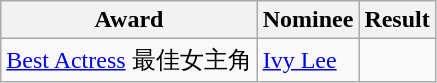<table class="wikitable">
<tr>
<th>Award</th>
<th>Nominee</th>
<th>Result</th>
</tr>
<tr>
<td rowspan="1"><a href='#'>Best Actress</a> 最佳女主角</td>
<td><a href='#'>Ivy Lee</a></td>
<td></td>
</tr>
</table>
